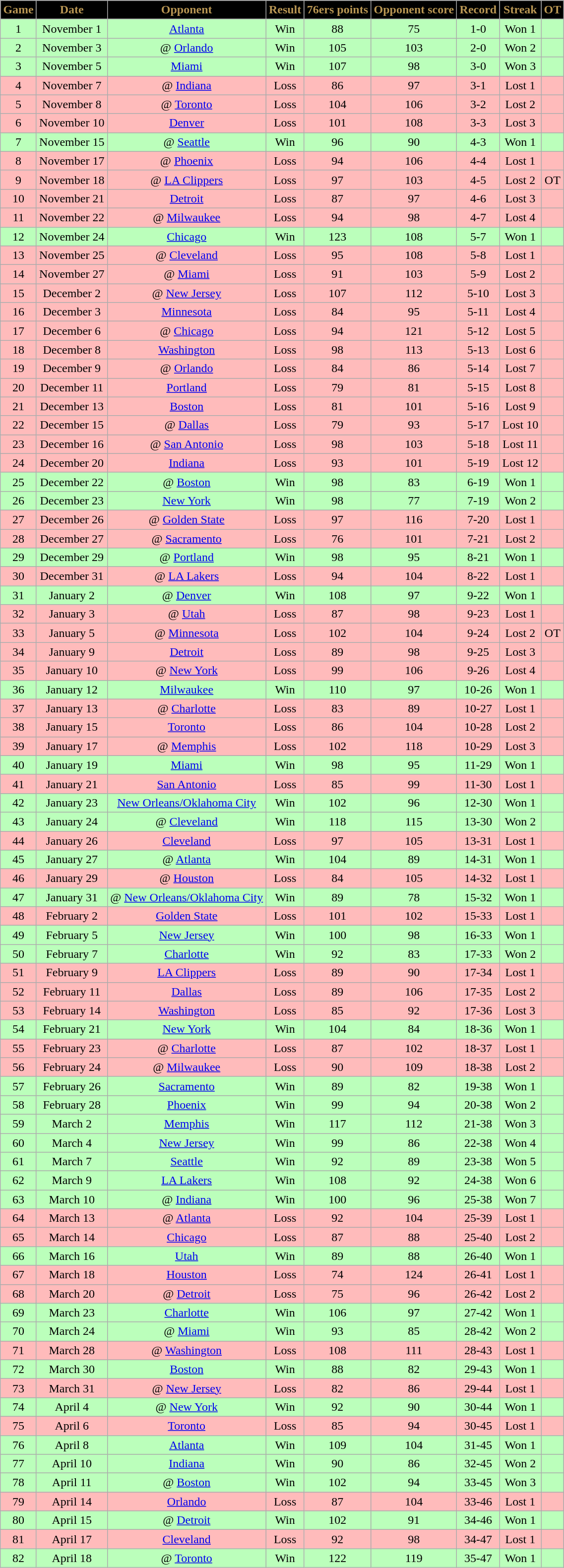<table class="wikitable" width="60%">
<tr align="center" style="background:#000000; color:#B99653;">
<td><strong>Game</strong></td>
<td><strong>Date</strong></td>
<td><strong>Opponent</strong></td>
<td><strong>Result</strong></td>
<td><strong>76ers points</strong></td>
<td><strong>Opponent score</strong></td>
<td><strong>Record</strong></td>
<td><strong>Streak</strong></td>
<td><strong>OT</strong></td>
</tr>
<tr align="center" bgcolor="bbffbb">
<td>1</td>
<td>November 1</td>
<td><a href='#'>Atlanta</a></td>
<td>Win</td>
<td>88</td>
<td>75</td>
<td>1-0</td>
<td>Won 1</td>
<td></td>
</tr>
<tr align="center" bgcolor="bbffbb">
<td>2</td>
<td>November 3</td>
<td>@ <a href='#'>Orlando</a></td>
<td>Win</td>
<td>105</td>
<td>103</td>
<td>2-0</td>
<td>Won 2</td>
<td></td>
</tr>
<tr align="center" bgcolor="bbffbb">
<td>3</td>
<td>November 5</td>
<td><a href='#'>Miami</a></td>
<td>Win</td>
<td>107</td>
<td>98</td>
<td>3-0</td>
<td>Won 3</td>
<td></td>
</tr>
<tr align="center" bgcolor="ffbbbb">
<td>4</td>
<td>November 7</td>
<td>@ <a href='#'>Indiana</a></td>
<td>Loss</td>
<td>86</td>
<td>97</td>
<td>3-1</td>
<td>Lost 1</td>
<td></td>
</tr>
<tr align="center" bgcolor="ffbbbb">
<td>5</td>
<td>November 8</td>
<td>@ <a href='#'>Toronto</a></td>
<td>Loss</td>
<td>104</td>
<td>106</td>
<td>3-2</td>
<td>Lost 2</td>
<td></td>
</tr>
<tr align="center" bgcolor="ffbbbb">
<td>6</td>
<td>November 10</td>
<td><a href='#'>Denver</a></td>
<td>Loss</td>
<td>101</td>
<td>108</td>
<td>3-3</td>
<td>Lost 3</td>
<td></td>
</tr>
<tr align="center" bgcolor="bbffbb">
<td>7</td>
<td>November 15</td>
<td>@ <a href='#'>Seattle</a></td>
<td>Win</td>
<td>96</td>
<td>90</td>
<td>4-3</td>
<td>Won 1</td>
<td></td>
</tr>
<tr align="center" bgcolor="ffbbbb">
<td>8</td>
<td>November 17</td>
<td>@ <a href='#'>Phoenix</a></td>
<td>Loss</td>
<td>94</td>
<td>106</td>
<td>4-4</td>
<td>Lost 1</td>
<td></td>
</tr>
<tr align="center" bgcolor="ffbbbb">
<td>9</td>
<td>November 18</td>
<td>@ <a href='#'>LA Clippers</a></td>
<td>Loss</td>
<td>97</td>
<td>103</td>
<td>4-5</td>
<td>Lost 2</td>
<td>OT</td>
</tr>
<tr align="center" bgcolor="ffbbbb">
<td>10</td>
<td>November 21</td>
<td><a href='#'>Detroit</a></td>
<td>Loss</td>
<td>87</td>
<td>97</td>
<td>4-6</td>
<td>Lost 3</td>
<td></td>
</tr>
<tr align="center" bgcolor="ffbbbb">
<td>11</td>
<td>November 22</td>
<td>@ <a href='#'>Milwaukee</a></td>
<td>Loss</td>
<td>94</td>
<td>98</td>
<td>4-7</td>
<td>Lost 4</td>
<td></td>
</tr>
<tr align="center" bgcolor="bbffbb">
<td>12</td>
<td>November 24</td>
<td><a href='#'>Chicago</a></td>
<td>Win</td>
<td>123</td>
<td>108</td>
<td>5-7</td>
<td>Won 1</td>
<td></td>
</tr>
<tr align="center" bgcolor="ffbbbb">
<td>13</td>
<td>November 25</td>
<td>@ <a href='#'>Cleveland</a></td>
<td>Loss</td>
<td>95</td>
<td>108</td>
<td>5-8</td>
<td>Lost 1</td>
<td></td>
</tr>
<tr align="center" bgcolor="ffbbbb">
<td>14</td>
<td>November 27</td>
<td>@ <a href='#'>Miami</a></td>
<td>Loss</td>
<td>91</td>
<td>103</td>
<td>5-9</td>
<td>Lost 2</td>
<td></td>
</tr>
<tr align="center" bgcolor="ffbbbb">
<td>15</td>
<td>December 2</td>
<td>@ <a href='#'>New Jersey</a></td>
<td>Loss</td>
<td>107</td>
<td>112</td>
<td>5-10</td>
<td>Lost 3</td>
<td></td>
</tr>
<tr align="center" bgcolor="ffbbbb">
<td>16</td>
<td>December 3</td>
<td><a href='#'>Minnesota</a></td>
<td>Loss</td>
<td>84</td>
<td>95</td>
<td>5-11</td>
<td>Lost 4</td>
<td></td>
</tr>
<tr align="center" bgcolor="ffbbbb">
<td>17</td>
<td>December 6</td>
<td>@ <a href='#'>Chicago</a></td>
<td>Loss</td>
<td>94</td>
<td>121</td>
<td>5-12</td>
<td>Lost 5</td>
<td></td>
</tr>
<tr align="center" bgcolor="ffbbbb">
<td>18</td>
<td>December 8</td>
<td><a href='#'>Washington</a></td>
<td>Loss</td>
<td>98</td>
<td>113</td>
<td>5-13</td>
<td>Lost 6</td>
<td></td>
</tr>
<tr align="center" bgcolor="ffbbbb">
<td>19</td>
<td>December 9</td>
<td>@ <a href='#'>Orlando</a></td>
<td>Loss</td>
<td>84</td>
<td>86</td>
<td>5-14</td>
<td>Lost 7</td>
<td></td>
</tr>
<tr align="center" bgcolor="ffbbbb">
<td>20</td>
<td>December 11</td>
<td><a href='#'>Portland</a></td>
<td>Loss</td>
<td>79</td>
<td>81</td>
<td>5-15</td>
<td>Lost 8</td>
<td></td>
</tr>
<tr align="center" bgcolor="ffbbbb">
<td>21</td>
<td>December 13</td>
<td><a href='#'>Boston</a></td>
<td>Loss</td>
<td>81</td>
<td>101</td>
<td>5-16</td>
<td>Lost 9</td>
<td></td>
</tr>
<tr align="center" bgcolor="ffbbbb">
<td>22</td>
<td>December 15</td>
<td>@ <a href='#'>Dallas</a></td>
<td>Loss</td>
<td>79</td>
<td>93</td>
<td>5-17</td>
<td>Lost 10</td>
<td></td>
</tr>
<tr align="center" bgcolor="ffbbbb">
<td>23</td>
<td>December 16</td>
<td>@ <a href='#'>San Antonio</a></td>
<td>Loss</td>
<td>98</td>
<td>103</td>
<td>5-18</td>
<td>Lost 11</td>
<td></td>
</tr>
<tr align="center" bgcolor="ffbbbb">
<td>24</td>
<td>December 20</td>
<td><a href='#'>Indiana</a></td>
<td>Loss</td>
<td>93</td>
<td>101</td>
<td>5-19</td>
<td>Lost 12</td>
<td></td>
</tr>
<tr align="center" bgcolor="bbffbb">
<td>25</td>
<td>December 22</td>
<td>@ <a href='#'>Boston</a></td>
<td>Win</td>
<td>98</td>
<td>83</td>
<td>6-19</td>
<td>Won 1</td>
<td></td>
</tr>
<tr align="center" bgcolor="bbffbb">
<td>26</td>
<td>December 23</td>
<td><a href='#'>New York</a></td>
<td>Win</td>
<td>98</td>
<td>77</td>
<td>7-19</td>
<td>Won 2</td>
<td></td>
</tr>
<tr align="center" bgcolor="ffbbbb">
<td>27</td>
<td>December 26</td>
<td>@ <a href='#'>Golden State</a></td>
<td>Loss</td>
<td>97</td>
<td>116</td>
<td>7-20</td>
<td>Lost 1</td>
<td></td>
</tr>
<tr align="center" bgcolor="ffbbbb">
<td>28</td>
<td>December 27</td>
<td>@ <a href='#'>Sacramento</a></td>
<td>Loss</td>
<td>76</td>
<td>101</td>
<td>7-21</td>
<td>Lost 2</td>
<td></td>
</tr>
<tr align="center" bgcolor="bbffbb">
<td>29</td>
<td>December 29</td>
<td>@ <a href='#'>Portland</a></td>
<td>Win</td>
<td>98</td>
<td>95</td>
<td>8-21</td>
<td>Won 1</td>
<td></td>
</tr>
<tr align="center" bgcolor="ffbbbb">
<td>30</td>
<td>December 31</td>
<td>@ <a href='#'>LA Lakers</a></td>
<td>Loss</td>
<td>94</td>
<td>104</td>
<td>8-22</td>
<td>Lost 1</td>
<td></td>
</tr>
<tr align="center" bgcolor="bbffbb">
<td>31</td>
<td>January 2</td>
<td>@ <a href='#'>Denver</a></td>
<td>Win</td>
<td>108</td>
<td>97</td>
<td>9-22</td>
<td>Won 1</td>
<td></td>
</tr>
<tr align="center" bgcolor="ffbbbb">
<td>32</td>
<td>January 3</td>
<td>@ <a href='#'>Utah</a></td>
<td>Loss</td>
<td>87</td>
<td>98</td>
<td>9-23</td>
<td>Lost 1</td>
<td></td>
</tr>
<tr align="center" bgcolor="ffbbbb">
<td>33</td>
<td>January 5</td>
<td>@ <a href='#'>Minnesota</a></td>
<td>Loss</td>
<td>102</td>
<td>104</td>
<td>9-24</td>
<td>Lost 2</td>
<td>OT</td>
</tr>
<tr align="center" bgcolor="ffbbbb">
<td>34</td>
<td>January 9</td>
<td><a href='#'>Detroit</a></td>
<td>Loss</td>
<td>89</td>
<td>98</td>
<td>9-25</td>
<td>Lost 3</td>
<td></td>
</tr>
<tr align="center" bgcolor="ffbbbb">
<td>35</td>
<td>January 10</td>
<td>@ <a href='#'>New York</a></td>
<td>Loss</td>
<td>99</td>
<td>106</td>
<td>9-26</td>
<td>Lost 4</td>
<td></td>
</tr>
<tr align="center" bgcolor="bbffbb">
<td>36</td>
<td>January 12</td>
<td><a href='#'>Milwaukee</a></td>
<td>Win</td>
<td>110</td>
<td>97</td>
<td>10-26</td>
<td>Won 1</td>
<td></td>
</tr>
<tr align="center" bgcolor="ffbbbb">
<td>37</td>
<td>January 13</td>
<td>@ <a href='#'>Charlotte</a></td>
<td>Loss</td>
<td>83</td>
<td>89</td>
<td>10-27</td>
<td>Lost 1</td>
<td></td>
</tr>
<tr align="center" bgcolor="ffbbbb">
<td>38</td>
<td>January 15</td>
<td><a href='#'>Toronto</a></td>
<td>Loss</td>
<td>86</td>
<td>104</td>
<td>10-28</td>
<td>Lost 2</td>
<td></td>
</tr>
<tr align="center" bgcolor="ffbbbb">
<td>39</td>
<td>January 17</td>
<td>@ <a href='#'>Memphis</a></td>
<td>Loss</td>
<td>102</td>
<td>118</td>
<td>10-29</td>
<td>Lost 3</td>
<td></td>
</tr>
<tr align="center" bgcolor="bbffbb">
<td>40</td>
<td>January 19</td>
<td><a href='#'>Miami</a></td>
<td>Win</td>
<td>98</td>
<td>95</td>
<td>11-29</td>
<td>Won 1</td>
<td></td>
</tr>
<tr align="center" bgcolor="ffbbbb">
<td>41</td>
<td>January 21</td>
<td><a href='#'>San Antonio</a></td>
<td>Loss</td>
<td>85</td>
<td>99</td>
<td>11-30</td>
<td>Lost 1</td>
<td></td>
</tr>
<tr align="center" bgcolor="bbffbb">
<td>42</td>
<td>January 23</td>
<td><a href='#'>New Orleans/Oklahoma City</a></td>
<td>Win</td>
<td>102</td>
<td>96</td>
<td>12-30</td>
<td>Won 1</td>
<td></td>
</tr>
<tr align="center" bgcolor="bbffbb">
<td>43</td>
<td>January 24</td>
<td>@ <a href='#'>Cleveland</a></td>
<td>Win</td>
<td>118</td>
<td>115</td>
<td>13-30</td>
<td>Won 2</td>
<td></td>
</tr>
<tr align="center" bgcolor="ffbbbb">
<td>44</td>
<td>January 26</td>
<td><a href='#'>Cleveland</a></td>
<td>Loss</td>
<td>97</td>
<td>105</td>
<td>13-31</td>
<td>Lost 1</td>
<td></td>
</tr>
<tr align="center" bgcolor="bbffbb">
<td>45</td>
<td>January 27</td>
<td>@ <a href='#'>Atlanta</a></td>
<td>Win</td>
<td>104</td>
<td>89</td>
<td>14-31</td>
<td>Won 1</td>
<td></td>
</tr>
<tr align="center" bgcolor="ffbbbb">
<td>46</td>
<td>January 29</td>
<td>@ <a href='#'>Houston</a></td>
<td>Loss</td>
<td>84</td>
<td>105</td>
<td>14-32</td>
<td>Lost 1</td>
<td></td>
</tr>
<tr align="center" bgcolor="bbffbb">
<td>47</td>
<td>January 31</td>
<td>@ <a href='#'>New Orleans/Oklahoma City</a></td>
<td>Win</td>
<td>89</td>
<td>78</td>
<td>15-32</td>
<td>Won 1</td>
<td></td>
</tr>
<tr align="center" bgcolor="ffbbbb">
<td>48</td>
<td>February 2</td>
<td><a href='#'>Golden State</a></td>
<td>Loss</td>
<td>101</td>
<td>102</td>
<td>15-33</td>
<td>Lost 1</td>
<td></td>
</tr>
<tr align="center" bgcolor="bbffbb">
<td>49</td>
<td>February 5</td>
<td><a href='#'>New Jersey</a></td>
<td>Win</td>
<td>100</td>
<td>98</td>
<td>16-33</td>
<td>Won 1</td>
<td></td>
</tr>
<tr align="center" bgcolor="bbffbb">
<td>50</td>
<td>February 7</td>
<td><a href='#'>Charlotte</a></td>
<td>Win</td>
<td>92</td>
<td>83</td>
<td>17-33</td>
<td>Won 2</td>
<td></td>
</tr>
<tr align="center" bgcolor="ffbbbb">
<td>51</td>
<td>February 9</td>
<td><a href='#'>LA Clippers</a></td>
<td>Loss</td>
<td>89</td>
<td>90</td>
<td>17-34</td>
<td>Lost 1</td>
<td></td>
</tr>
<tr align="center" bgcolor="ffbbbb">
<td>52</td>
<td>February 11</td>
<td><a href='#'>Dallas</a></td>
<td>Loss</td>
<td>89</td>
<td>106</td>
<td>17-35</td>
<td>Lost 2</td>
<td></td>
</tr>
<tr align="center" bgcolor="ffbbbb">
<td>53</td>
<td>February 14</td>
<td><a href='#'>Washington</a></td>
<td>Loss</td>
<td>85</td>
<td>92</td>
<td>17-36</td>
<td>Lost 3</td>
<td></td>
</tr>
<tr align="center" bgcolor="bbffbb">
<td>54</td>
<td>February 21</td>
<td><a href='#'>New York</a></td>
<td>Win</td>
<td>104</td>
<td>84</td>
<td>18-36</td>
<td>Won 1</td>
<td></td>
</tr>
<tr align="center" bgcolor="ffbbbb">
<td>55</td>
<td>February 23</td>
<td>@ <a href='#'>Charlotte</a></td>
<td>Loss</td>
<td>87</td>
<td>102</td>
<td>18-37</td>
<td>Lost 1</td>
<td></td>
</tr>
<tr align="center" bgcolor="ffbbbb">
<td>56</td>
<td>February 24</td>
<td>@ <a href='#'>Milwaukee</a></td>
<td>Loss</td>
<td>90</td>
<td>109</td>
<td>18-38</td>
<td>Lost 2</td>
<td></td>
</tr>
<tr align="center" bgcolor="bbffbb">
<td>57</td>
<td>February 26</td>
<td><a href='#'>Sacramento</a></td>
<td>Win</td>
<td>89</td>
<td>82</td>
<td>19-38</td>
<td>Won 1</td>
<td></td>
</tr>
<tr align="center" bgcolor="bbffbb">
<td>58</td>
<td>February 28</td>
<td><a href='#'>Phoenix</a></td>
<td>Win</td>
<td>99</td>
<td>94</td>
<td>20-38</td>
<td>Won 2</td>
<td></td>
</tr>
<tr align="center" bgcolor="bbffbb">
<td>59</td>
<td>March 2</td>
<td><a href='#'>Memphis</a></td>
<td>Win</td>
<td>117</td>
<td>112</td>
<td>21-38</td>
<td>Won 3</td>
<td></td>
</tr>
<tr align="center" bgcolor="bbffbb">
<td>60</td>
<td>March 4</td>
<td><a href='#'>New Jersey</a></td>
<td>Win</td>
<td>99</td>
<td>86</td>
<td>22-38</td>
<td>Won 4</td>
<td></td>
</tr>
<tr align="center" bgcolor="bbffbb">
<td>61</td>
<td>March 7</td>
<td><a href='#'>Seattle</a></td>
<td>Win</td>
<td>92</td>
<td>89</td>
<td>23-38</td>
<td>Won 5</td>
<td></td>
</tr>
<tr align="center" bgcolor="bbffbb">
<td>62</td>
<td>March 9</td>
<td><a href='#'>LA Lakers</a></td>
<td>Win</td>
<td>108</td>
<td>92</td>
<td>24-38</td>
<td>Won 6</td>
<td></td>
</tr>
<tr align="center" bgcolor="bbffbb">
<td>63</td>
<td>March 10</td>
<td>@ <a href='#'>Indiana</a></td>
<td>Win</td>
<td>100</td>
<td>96</td>
<td>25-38</td>
<td>Won 7</td>
<td></td>
</tr>
<tr align="center" bgcolor="ffbbbb">
<td>64</td>
<td>March 13</td>
<td>@ <a href='#'>Atlanta</a></td>
<td>Loss</td>
<td>92</td>
<td>104</td>
<td>25-39</td>
<td>Lost 1</td>
<td></td>
</tr>
<tr align="center" bgcolor="ffbbbb">
<td>65</td>
<td>March 14</td>
<td><a href='#'>Chicago</a></td>
<td>Loss</td>
<td>87</td>
<td>88</td>
<td>25-40</td>
<td>Lost 2</td>
<td></td>
</tr>
<tr align="center" bgcolor="bbffbb">
<td>66</td>
<td>March 16</td>
<td><a href='#'>Utah</a></td>
<td>Win</td>
<td>89</td>
<td>88</td>
<td>26-40</td>
<td>Won 1</td>
<td></td>
</tr>
<tr align="center" bgcolor="ffbbbb">
<td>67</td>
<td>March 18</td>
<td><a href='#'>Houston</a></td>
<td>Loss</td>
<td>74</td>
<td>124</td>
<td>26-41</td>
<td>Lost 1</td>
<td></td>
</tr>
<tr align="center" bgcolor="ffbbbb">
<td>68</td>
<td>March 20</td>
<td>@ <a href='#'>Detroit</a></td>
<td>Loss</td>
<td>75</td>
<td>96</td>
<td>26-42</td>
<td>Lost 2</td>
<td></td>
</tr>
<tr align="center" bgcolor="bbffbb">
<td>69</td>
<td>March 23</td>
<td><a href='#'>Charlotte</a></td>
<td>Win</td>
<td>106</td>
<td>97</td>
<td>27-42</td>
<td>Won 1</td>
<td></td>
</tr>
<tr align="center" bgcolor="bbffbb">
<td>70</td>
<td>March 24</td>
<td>@ <a href='#'>Miami</a></td>
<td>Win</td>
<td>93</td>
<td>85</td>
<td>28-42</td>
<td>Won 2</td>
<td></td>
</tr>
<tr align="center" bgcolor="ffbbbb">
<td>71</td>
<td>March 28</td>
<td>@ <a href='#'>Washington</a></td>
<td>Loss</td>
<td>108</td>
<td>111</td>
<td>28-43</td>
<td>Lost 1</td>
<td></td>
</tr>
<tr align="center" bgcolor="bbffbb">
<td>72</td>
<td>March 30</td>
<td><a href='#'>Boston</a></td>
<td>Win</td>
<td>88</td>
<td>82</td>
<td>29-43</td>
<td>Won 1</td>
<td></td>
</tr>
<tr align="center" bgcolor="ffbbbb">
<td>73</td>
<td>March 31</td>
<td>@ <a href='#'>New Jersey</a></td>
<td>Loss</td>
<td>82</td>
<td>86</td>
<td>29-44</td>
<td>Lost 1</td>
<td></td>
</tr>
<tr align="center" bgcolor="bbffbb">
<td>74</td>
<td>April 4</td>
<td>@ <a href='#'>New York</a></td>
<td>Win</td>
<td>92</td>
<td>90</td>
<td>30-44</td>
<td>Won 1</td>
<td></td>
</tr>
<tr align="center" bgcolor="ffbbbb">
<td>75</td>
<td>April 6</td>
<td><a href='#'>Toronto</a></td>
<td>Loss</td>
<td>85</td>
<td>94</td>
<td>30-45</td>
<td>Lost 1</td>
<td></td>
</tr>
<tr align="center" bgcolor="bbffbb">
<td>76</td>
<td>April 8</td>
<td><a href='#'>Atlanta</a></td>
<td>Win</td>
<td>109</td>
<td>104</td>
<td>31-45</td>
<td>Won 1</td>
<td></td>
</tr>
<tr align="center" bgcolor="bbffbb">
<td>77</td>
<td>April 10</td>
<td><a href='#'>Indiana</a></td>
<td>Win</td>
<td>90</td>
<td>86</td>
<td>32-45</td>
<td>Won 2</td>
<td></td>
</tr>
<tr align="center" bgcolor="bbffbb">
<td>78</td>
<td>April 11</td>
<td>@ <a href='#'>Boston</a></td>
<td>Win</td>
<td>102</td>
<td>94</td>
<td>33-45</td>
<td>Won 3</td>
<td></td>
</tr>
<tr align="center" bgcolor="ffbbbb">
<td>79</td>
<td>April 14</td>
<td><a href='#'>Orlando</a></td>
<td>Loss</td>
<td>87</td>
<td>104</td>
<td>33-46</td>
<td>Lost 1</td>
<td></td>
</tr>
<tr align="center" bgcolor="bbffbb">
<td>80</td>
<td>April 15</td>
<td>@ <a href='#'>Detroit</a></td>
<td>Win</td>
<td>102</td>
<td>91</td>
<td>34-46</td>
<td>Won 1</td>
<td></td>
</tr>
<tr align="center" bgcolor="ffbbbb">
<td>81</td>
<td>April 17</td>
<td><a href='#'>Cleveland</a></td>
<td>Loss</td>
<td>92</td>
<td>98</td>
<td>34-47</td>
<td>Lost 1</td>
<td></td>
</tr>
<tr align="center" bgcolor="bbffbb">
<td>82</td>
<td>April 18</td>
<td>@ <a href='#'>Toronto</a></td>
<td>Win</td>
<td>122</td>
<td>119</td>
<td>35-47</td>
<td>Won 1</td>
<td></td>
</tr>
</table>
